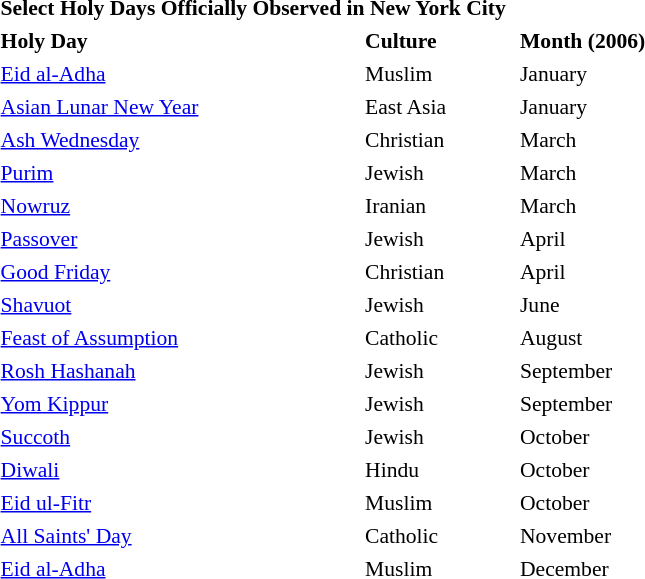<table id="toc" style="float: right; margin-left: 5em; width: 40%; font-size: 90%;" cellspacing="3">
<tr>
<td colspan="3"><strong>Select Holy Days Officially Observed in New York City</strong></td>
</tr>
<tr>
<td><strong>Holy Day</strong></td>
<td><strong>Culture</strong></td>
<td><strong>Month (2006)</strong></td>
</tr>
<tr>
<td><a href='#'>Eid al-Adha</a></td>
<td>Muslim</td>
<td>January</td>
</tr>
<tr>
<td><a href='#'>Asian Lunar New Year</a></td>
<td>East Asia</td>
<td>January</td>
</tr>
<tr>
<td><a href='#'>Ash Wednesday</a></td>
<td>Christian</td>
<td>March</td>
</tr>
<tr>
<td><a href='#'>Purim</a></td>
<td>Jewish</td>
<td>March</td>
</tr>
<tr>
<td><a href='#'>Nowruz</a></td>
<td>Iranian</td>
<td>March</td>
</tr>
<tr>
<td><a href='#'>Passover</a></td>
<td>Jewish</td>
<td>April</td>
</tr>
<tr>
<td><a href='#'>Good Friday</a></td>
<td>Christian</td>
<td>April</td>
</tr>
<tr>
<td><a href='#'>Shavuot</a></td>
<td>Jewish</td>
<td>June</td>
</tr>
<tr>
<td><a href='#'>Feast of Assumption</a></td>
<td>Catholic</td>
<td>August</td>
</tr>
<tr>
<td><a href='#'>Rosh Hashanah</a></td>
<td>Jewish</td>
<td>September</td>
</tr>
<tr>
<td><a href='#'>Yom Kippur</a></td>
<td>Jewish</td>
<td>September</td>
</tr>
<tr>
<td><a href='#'>Succoth</a></td>
<td>Jewish</td>
<td>October</td>
</tr>
<tr>
<td><a href='#'>Diwali</a></td>
<td>Hindu</td>
<td>October</td>
</tr>
<tr>
<td><a href='#'>Eid ul-Fitr</a></td>
<td>Muslim</td>
<td>October</td>
</tr>
<tr>
<td><a href='#'>All Saints' Day</a></td>
<td>Catholic</td>
<td>November</td>
</tr>
<tr>
<td><a href='#'>Eid al-Adha</a></td>
<td>Muslim</td>
<td>December</td>
</tr>
</table>
